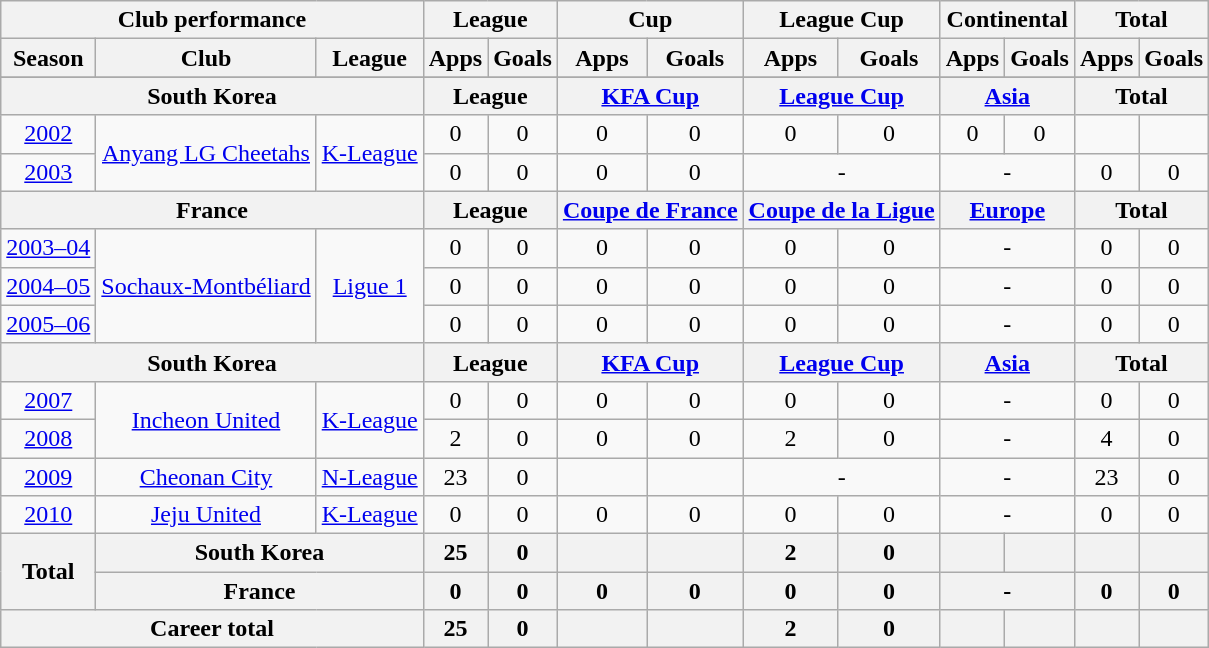<table class="wikitable" style="text-align:center">
<tr>
<th colspan=3>Club performance</th>
<th colspan=2>League</th>
<th colspan=2>Cup</th>
<th colspan=2>League Cup</th>
<th colspan=2>Continental</th>
<th colspan=2>Total</th>
</tr>
<tr>
<th>Season</th>
<th>Club</th>
<th>League</th>
<th>Apps</th>
<th>Goals</th>
<th>Apps</th>
<th>Goals</th>
<th>Apps</th>
<th>Goals</th>
<th>Apps</th>
<th>Goals</th>
<th>Apps</th>
<th>Goals</th>
</tr>
<tr>
</tr>
<tr>
<th colspan=3>South Korea</th>
<th colspan=2>League</th>
<th colspan=2><a href='#'>KFA Cup</a></th>
<th colspan=2><a href='#'>League Cup</a></th>
<th colspan=2><a href='#'>Asia</a></th>
<th colspan=2>Total</th>
</tr>
<tr>
<td><a href='#'>2002</a></td>
<td rowspan="2"><a href='#'>Anyang LG Cheetahs</a></td>
<td rowspan="2"><a href='#'>K-League</a></td>
<td>0</td>
<td>0</td>
<td>0</td>
<td>0</td>
<td>0</td>
<td>0</td>
<td>0</td>
<td>0</td>
<td></td>
<td></td>
</tr>
<tr>
<td><a href='#'>2003</a></td>
<td>0</td>
<td>0</td>
<td>0</td>
<td>0</td>
<td colspan="2">-</td>
<td colspan="2">-</td>
<td>0</td>
<td>0</td>
</tr>
<tr>
<th colspan=3>France</th>
<th colspan=2>League</th>
<th colspan=2><a href='#'>Coupe de France</a></th>
<th colspan=2><a href='#'>Coupe de la Ligue</a></th>
<th colspan=2><a href='#'>Europe</a></th>
<th colspan=2>Total</th>
</tr>
<tr>
<td><a href='#'>2003–04</a></td>
<td rowspan="3"><a href='#'>Sochaux-Montbéliard</a></td>
<td rowspan="3"><a href='#'>Ligue 1</a></td>
<td>0</td>
<td>0</td>
<td>0</td>
<td>0</td>
<td>0</td>
<td>0</td>
<td colspan="2">-</td>
<td>0</td>
<td>0</td>
</tr>
<tr>
<td><a href='#'>2004–05</a></td>
<td>0</td>
<td>0</td>
<td>0</td>
<td>0</td>
<td>0</td>
<td>0</td>
<td colspan="2">-</td>
<td>0</td>
<td>0</td>
</tr>
<tr>
<td><a href='#'>2005–06</a></td>
<td>0</td>
<td>0</td>
<td>0</td>
<td>0</td>
<td>0</td>
<td>0</td>
<td colspan="2">-</td>
<td>0</td>
<td>0</td>
</tr>
<tr>
<th colspan=3>South Korea</th>
<th colspan=2>League</th>
<th colspan=2><a href='#'>KFA Cup</a></th>
<th colspan=2><a href='#'>League Cup</a></th>
<th colspan=2><a href='#'>Asia</a></th>
<th colspan=2>Total</th>
</tr>
<tr>
<td><a href='#'>2007</a></td>
<td rowspan="2"><a href='#'>Incheon United</a></td>
<td rowspan="2"><a href='#'>K-League</a></td>
<td>0</td>
<td>0</td>
<td>0</td>
<td>0</td>
<td>0</td>
<td>0</td>
<td colspan="2">-</td>
<td>0</td>
<td>0</td>
</tr>
<tr>
<td><a href='#'>2008</a></td>
<td>2</td>
<td>0</td>
<td>0</td>
<td>0</td>
<td>2</td>
<td>0</td>
<td colspan="2">-</td>
<td>4</td>
<td>0</td>
</tr>
<tr>
<td><a href='#'>2009</a></td>
<td><a href='#'>Cheonan City</a></td>
<td><a href='#'>N-League</a></td>
<td>23</td>
<td>0</td>
<td></td>
<td></td>
<td colspan="2">-</td>
<td colspan="2">-</td>
<td>23</td>
<td>0</td>
</tr>
<tr>
<td><a href='#'>2010</a></td>
<td><a href='#'>Jeju United</a></td>
<td><a href='#'>K-League</a></td>
<td>0</td>
<td>0</td>
<td>0</td>
<td>0</td>
<td>0</td>
<td>0</td>
<td colspan="2">-</td>
<td>0</td>
<td>0</td>
</tr>
<tr>
<th rowspan=2>Total</th>
<th colspan=2>South Korea</th>
<th>25</th>
<th>0</th>
<th></th>
<th></th>
<th>2</th>
<th>0</th>
<th></th>
<th></th>
<th></th>
<th></th>
</tr>
<tr>
<th colspan=2>France</th>
<th>0</th>
<th>0</th>
<th>0</th>
<th>0</th>
<th>0</th>
<th>0</th>
<th colspan="2">-</th>
<th>0</th>
<th>0</th>
</tr>
<tr>
<th colspan=3>Career total</th>
<th>25</th>
<th>0</th>
<th></th>
<th></th>
<th>2</th>
<th>0</th>
<th></th>
<th></th>
<th></th>
<th></th>
</tr>
</table>
